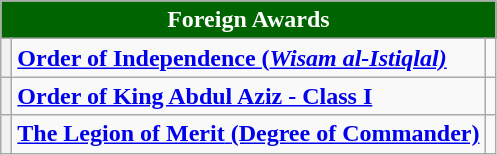<table class="wikitable">
<tr>
<th colspan="3" style="background:#006400; color:#FFFFFF; text-align:center"><strong>Foreign Awards</strong></th>
</tr>
<tr>
<th><strong></strong></th>
<td><strong><a href='#'>Order of Independence (<em>Wisam al-Istiqlal)</em></a></strong></td>
<td></td>
</tr>
<tr>
<th></th>
<td><strong><a href='#'>Order of King Abdul Aziz - Class I</a></strong></td>
<td></td>
</tr>
<tr>
<th><strong></strong></th>
<td><a href='#'><strong>The Legion of Merit</strong> <strong>(Degree of Commander)</strong></a></td>
<td></td>
</tr>
</table>
